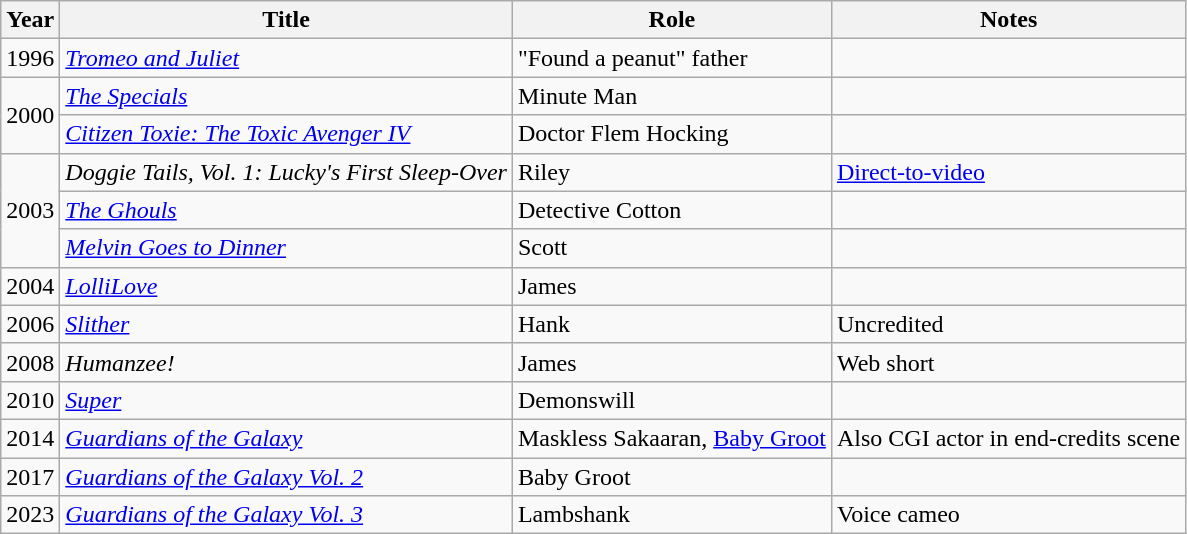<table class="wikitable">
<tr>
<th>Year</th>
<th>Title</th>
<th>Role</th>
<th>Notes</th>
</tr>
<tr>
<td>1996</td>
<td><em><a href='#'>Tromeo and Juliet</a></em></td>
<td>"Found a peanut" father</td>
<td></td>
</tr>
<tr>
<td rowspan=2>2000</td>
<td><em><a href='#'>The Specials</a></em></td>
<td>Minute Man</td>
<td></td>
</tr>
<tr>
<td><em><a href='#'>Citizen Toxie: The Toxic Avenger IV</a></em></td>
<td>Doctor Flem Hocking</td>
<td></td>
</tr>
<tr>
<td rowspan=3>2003</td>
<td><em>Doggie Tails, Vol. 1: Lucky's First Sleep-Over</em></td>
<td>Riley</td>
<td><a href='#'>Direct-to-video</a></td>
</tr>
<tr>
<td><em><a href='#'>The Ghouls</a></em></td>
<td>Detective Cotton</td>
<td></td>
</tr>
<tr>
<td><em><a href='#'>Melvin Goes to Dinner</a></em></td>
<td>Scott</td>
<td></td>
</tr>
<tr>
<td>2004</td>
<td><em><a href='#'>LolliLove</a></em></td>
<td>James</td>
<td></td>
</tr>
<tr>
<td>2006</td>
<td><em><a href='#'>Slither</a></em></td>
<td>Hank</td>
<td>Uncredited</td>
</tr>
<tr>
<td>2008</td>
<td><em>Humanzee!</em></td>
<td>James</td>
<td>Web short</td>
</tr>
<tr>
<td>2010</td>
<td><em><a href='#'>Super</a></em></td>
<td>Demonswill</td>
<td></td>
</tr>
<tr>
<td>2014</td>
<td><em><a href='#'>Guardians of the Galaxy</a></em></td>
<td>Maskless Sakaaran, <a href='#'>Baby Groot</a></td>
<td>Also CGI actor in end-credits scene</td>
</tr>
<tr>
<td>2017</td>
<td><em><a href='#'>Guardians of the Galaxy Vol. 2</a></em></td>
<td>Baby Groot</td>
<td></td>
</tr>
<tr>
<td>2023</td>
<td><em><a href='#'>Guardians of the Galaxy Vol. 3</a></em></td>
<td>Lambshank</td>
<td>Voice cameo</td>
</tr>
</table>
